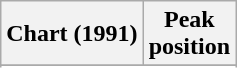<table class="wikitable plainrowheaders sortable">
<tr>
<th>Chart (1991)</th>
<th>Peak<br>position</th>
</tr>
<tr>
</tr>
<tr>
</tr>
</table>
